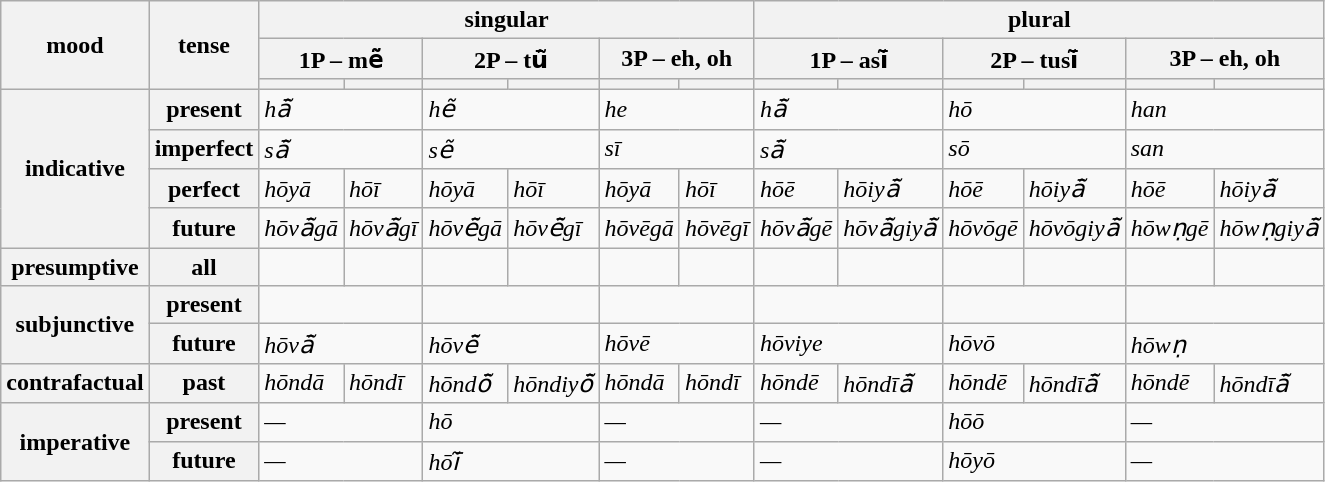<table class="wikitable">
<tr>
<th rowspan="3">mood</th>
<th rowspan="3", colspan="1">tense</th>
<th colspan="6">singular</th>
<th colspan="6">plural</th>
</tr>
<tr>
<th colspan="2" rowspan="1">1P – mẽ</th>
<th colspan="2" rowspan="1">2P – tū̃</th>
<th colspan="2" rowspan="1">3P – eh, oh</th>
<th colspan="2" rowspan="1">1P – asī̃</th>
<th colspan="2" rowspan="1">2P – tusī̃</th>
<th colspan="2" rowspan="1">3P – eh, oh</th>
</tr>
<tr>
<th></th>
<th></th>
<th></th>
<th></th>
<th></th>
<th></th>
<th></th>
<th></th>
<th></th>
<th></th>
<th></th>
<th></th>
</tr>
<tr>
<th rowspan="4">indicative</th>
<th colspan="1">present</th>
<td colspan="2"><em>hā̃</em></td>
<td colspan="2"><em>hẽ</em></td>
<td colspan="2"><em>he</em></td>
<td colspan="2"><em>hā̃</em></td>
<td colspan="2"><em>hō</em></td>
<td colspan="2"><em>han</em></td>
</tr>
<tr>
<th colspan="1">imperfect</th>
<td colspan="2"><em>sā̃</em></td>
<td colspan="2"><em>sẽ</em></td>
<td colspan="2"><em>sī</em></td>
<td colspan="2"><em>sā̃</em></td>
<td colspan="2"><em>sō</em></td>
<td colspan="2"><em>san</em></td>
</tr>
<tr>
<th rowspan="1">perfect</th>
<td colspan="1"><em>hōyā</em></td>
<td colspan="1"><em>hōī</em></td>
<td colspan="1"><em>hōyā</em></td>
<td colspan="1"><em>hōī</em></td>
<td colspan="1"><em>hōyā</em></td>
<td colspan="1"><em>hōī</em></td>
<td colspan="1"><em>hōē</em></td>
<td colspan="1"><em>hōiyā̃</em></td>
<td colspan="1"><em>hōē</em></td>
<td colspan="1"><em>hōiyā̃</em></td>
<td colspan="1"><em>hōē</em></td>
<td colspan="1"><em>hōiyā̃</em></td>
</tr>
<tr>
<th rowspan="1">future</th>
<td><em>hōvā̃gā</em></td>
<td><em>hōvā̃gī</em></td>
<td><em>hōvē̃gā</em></td>
<td><em>hōvē̃gī</em></td>
<td><em>hōvēgā</em></td>
<td><em>hōvēgī</em></td>
<td><em>hōvā̃gē</em></td>
<td><em>hōvā̃giyā̃</em></td>
<td><em>hōvōgē</em></td>
<td><em>hōvōgiyā̃</em></td>
<td><em>hōwṇgē</em></td>
<td><em>hōwṇgiyā̃</em></td>
</tr>
<tr>
<th>presumptive</th>
<th>all</th>
<td></td>
<td></td>
<td></td>
<td></td>
<td></td>
<td></td>
<td></td>
<td></td>
<td></td>
<td></td>
<td></td>
<td></td>
</tr>
<tr>
<th rowspan="2">subjunctive</th>
<th>present</th>
<td colspan="2"></td>
<td colspan="2"></td>
<td colspan="2"></td>
<td colspan="2"></td>
<td colspan="2"></td>
<td colspan="2"></td>
</tr>
<tr>
<th>future</th>
<td colspan="2"><em>hōvā̃</em></td>
<td colspan="2"><em>hōvē̃</em></td>
<td colspan="2"><em>hōvē</em></td>
<td colspan="2"><em>hōviye</em></td>
<td colspan="2"><em>hōvō</em></td>
<td colspan="2"><em>hōwṇ</em></td>
</tr>
<tr>
<th>contrafactual</th>
<th>past</th>
<td><em>hōndā</em></td>
<td><em>hōndī</em></td>
<td><em>hōndō̃</em></td>
<td><em>hōndiyō̃</em></td>
<td><em>hōndā</em></td>
<td><em>hōndī</em></td>
<td><em>hōndē</em></td>
<td><em>hōndīā̃</em></td>
<td><em>hōndē</em></td>
<td><em>hōndīā̃</em></td>
<td><em>hōndē</em></td>
<td><em>hōndīā̃</em></td>
</tr>
<tr>
<th rowspan="2">imperative</th>
<th>present</th>
<td colspan="2"><em>—</em></td>
<td colspan="2"><em>hō</em></td>
<td colspan="2"><em>—</em></td>
<td colspan="2"><em>—</em></td>
<td colspan="2"><em>hōō</em></td>
<td colspan="2"><em>—</em></td>
</tr>
<tr>
<th>future</th>
<td colspan="2"><em>—</em></td>
<td colspan="2"><em>hōī̃</em></td>
<td colspan="2"><em>—</em></td>
<td colspan="2"><em>—</em></td>
<td colspan="2"><em>hōyō</em></td>
<td colspan="2"><em>—</em></td>
</tr>
</table>
